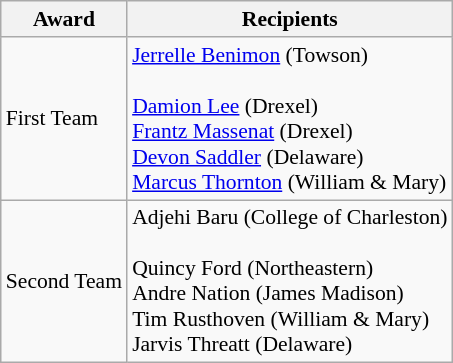<table class="wikitable" style="white-space:nowrap; font-size:90%;">
<tr>
<th>Award</th>
<th>Recipients</th>
</tr>
<tr>
<td>First Team</td>
<td><a href='#'>Jerrelle Benimon</a> (Towson)<br><br><a href='#'>Damion Lee</a> (Drexel)<br>
<a href='#'>Frantz Massenat</a> (Drexel)<br>
<a href='#'>Devon Saddler</a> (Delaware)<br>
<a href='#'>Marcus Thornton</a> (William & Mary)</td>
</tr>
<tr>
<td>Second Team</td>
<td>Adjehi Baru (College of Charleston)<br><br>Quincy Ford (Northeastern)<br>
Andre Nation (James Madison)<br>
Tim Rusthoven (William & Mary)<br>
Jarvis Threatt (Delaware)</td>
</tr>
</table>
